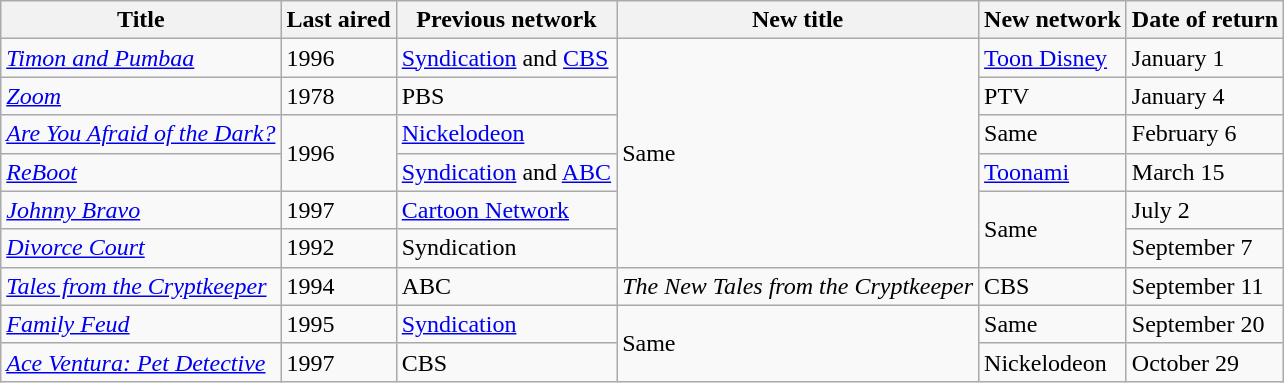<table class="wikitable">
<tr ">
<th>Title</th>
<th>Last aired</th>
<th>Previous network</th>
<th>New title</th>
<th>New network</th>
<th>Date of return</th>
</tr>
<tr>
<td><em><a href='#'>Timon and Pumbaa</a></em></td>
<td>1996</td>
<td><a href='#'>Syndication</a> and <a href='#'>CBS</a></td>
<td rowspan="6">Same</td>
<td><a href='#'>Toon Disney</a></td>
<td>January 1</td>
</tr>
<tr>
<td><em><a href='#'>Zoom</a></em></td>
<td>1978</td>
<td>PBS</td>
<td>PTV</td>
<td>January 4</td>
</tr>
<tr>
<td><em><a href='#'>Are You Afraid of the Dark?</a></em></td>
<td rowspan="2">1996</td>
<td><a href='#'>Nickelodeon</a></td>
<td>Same</td>
<td>February 6</td>
</tr>
<tr>
<td><em><a href='#'>ReBoot</a></em></td>
<td><a href='#'>Syndication</a> and <a href='#'>ABC</a></td>
<td><a href='#'>Toonami</a></td>
<td>March 15</td>
</tr>
<tr>
<td><em><a href='#'>Johnny Bravo</a></em></td>
<td>1997</td>
<td><a href='#'>Cartoon Network</a></td>
<td rowspan="2">Same</td>
<td>July 2</td>
</tr>
<tr>
<td><em><a href='#'>Divorce Court</a></em></td>
<td>1992</td>
<td>Syndication</td>
<td>September 7</td>
</tr>
<tr>
<td><em><a href='#'>Tales from the Cryptkeeper</a></em></td>
<td>1994</td>
<td>ABC</td>
<td><em>The New Tales from the Cryptkeeper</em></td>
<td>CBS</td>
<td>September 11</td>
</tr>
<tr>
<td><em><a href='#'>Family Feud</a></em></td>
<td>1995</td>
<td><a href='#'>Syndication</a></td>
<td rowspan="2">Same</td>
<td>Same</td>
<td>September 20</td>
</tr>
<tr>
<td><em><a href='#'>Ace Ventura: Pet Detective</a></em></td>
<td>1997</td>
<td>CBS</td>
<td>Nickelodeon</td>
<td>October 29</td>
</tr>
</table>
